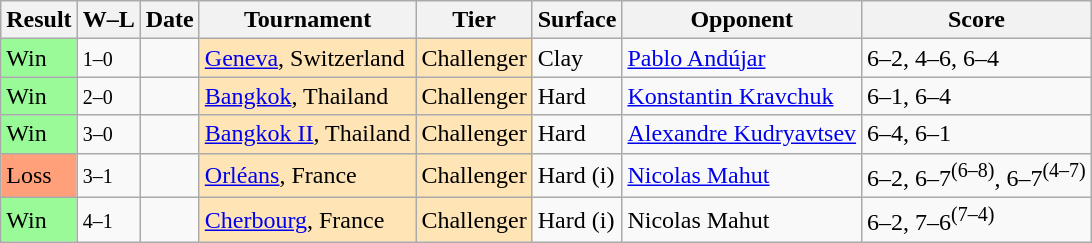<table class="sortable wikitable">
<tr>
<th>Result</th>
<th class="unsortable">W–L</th>
<th>Date</th>
<th>Tournament</th>
<th>Tier</th>
<th>Surface</th>
<th>Opponent</th>
<th class="unsortable">Score</th>
</tr>
<tr>
<td bgcolor=98FB98>Win</td>
<td><small>1–0</small></td>
<td><a href='#'></a></td>
<td style="background:moccasin;"><a href='#'>Geneva</a>, Switzerland</td>
<td style="background:moccasin;">Challenger</td>
<td>Clay</td>
<td> <a href='#'>Pablo Andújar</a></td>
<td>6–2, 4–6, 6–4</td>
</tr>
<tr>
<td bgcolor=98FB98>Win</td>
<td><small>2–0</small></td>
<td><a href='#'></a></td>
<td style="background:moccasin;"><a href='#'>Bangkok</a>, Thailand</td>
<td style="background:moccasin;">Challenger</td>
<td>Hard</td>
<td> <a href='#'>Konstantin Kravchuk</a></td>
<td>6–1, 6–4</td>
</tr>
<tr>
<td bgcolor=98FB98>Win</td>
<td><small>3–0</small></td>
<td><a href='#'></a></td>
<td style="background:moccasin;"><a href='#'>Bangkok II</a>, Thailand</td>
<td style="background:moccasin;">Challenger</td>
<td>Hard</td>
<td> <a href='#'>Alexandre Kudryavtsev</a></td>
<td>6–4, 6–1</td>
</tr>
<tr>
<td bgcolor=FFA07A>Loss</td>
<td><small>3–1</small></td>
<td><a href='#'></a></td>
<td style="background:moccasin;"><a href='#'>Orléans</a>, France</td>
<td style="background:moccasin;">Challenger</td>
<td>Hard (i)</td>
<td> <a href='#'>Nicolas Mahut</a></td>
<td>6–2, 6–7<sup>(6–8)</sup>, 6–7<sup>(4–7)</sup></td>
</tr>
<tr>
<td bgcolor=98FB98>Win</td>
<td><small>4–1</small></td>
<td><a href='#'></a></td>
<td style="background:moccasin;"><a href='#'>Cherbourg</a>, France</td>
<td style="background:moccasin;">Challenger</td>
<td>Hard (i)</td>
<td> Nicolas Mahut</td>
<td>6–2, 7–6<sup>(7–4)</sup></td>
</tr>
</table>
